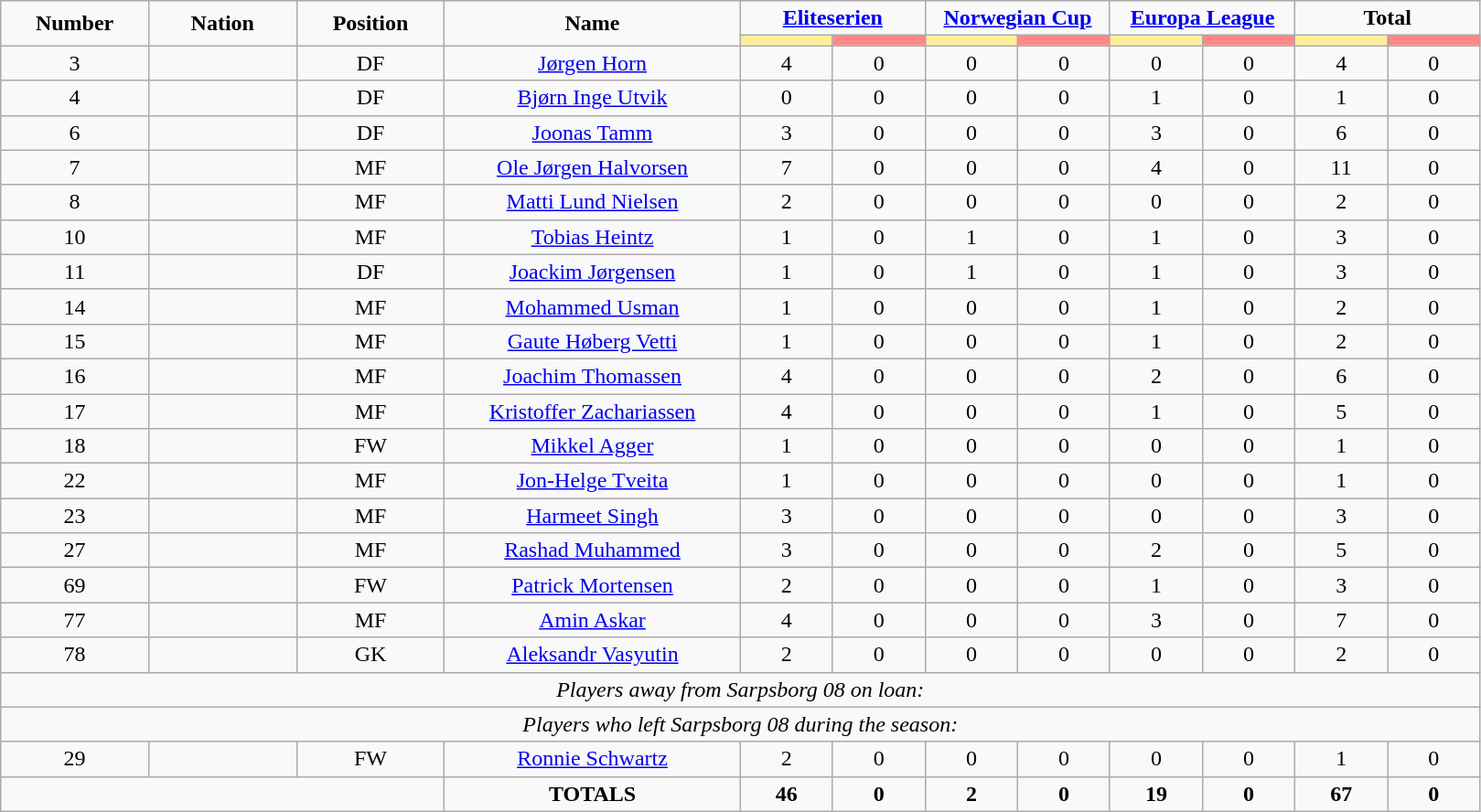<table class="wikitable" style="font-size: 100%; text-align: center;">
<tr>
<td rowspan="2" width="10%" align="center"><strong>Number</strong></td>
<td rowspan="2" width="10%" align="center"><strong>Nation</strong></td>
<td rowspan="2" width="10%" align="center"><strong>Position</strong></td>
<td rowspan="2" width="20%" align="center"><strong>Name</strong></td>
<td colspan="2" align="center"><strong><a href='#'>Eliteserien</a></strong></td>
<td colspan="2" align="center"><strong><a href='#'>Norwegian Cup</a></strong></td>
<td colspan="2" align="center"><strong><a href='#'>Europa League</a></strong></td>
<td colspan="2" align="center"><strong>Total</strong></td>
</tr>
<tr>
<th width=60 style="background: #FFEE99"></th>
<th width=60 style="background: #FF8888"></th>
<th width=60 style="background: #FFEE99"></th>
<th width=60 style="background: #FF8888"></th>
<th width=60 style="background: #FFEE99"></th>
<th width=60 style="background: #FF8888"></th>
<th width=60 style="background: #FFEE99"></th>
<th width=60 style="background: #FF8888"></th>
</tr>
<tr>
<td>3</td>
<td></td>
<td>DF</td>
<td><a href='#'>Jørgen Horn</a></td>
<td>4</td>
<td>0</td>
<td>0</td>
<td>0</td>
<td>0</td>
<td>0</td>
<td>4</td>
<td>0</td>
</tr>
<tr>
<td>4</td>
<td></td>
<td>DF</td>
<td><a href='#'>Bjørn Inge Utvik</a></td>
<td>0</td>
<td>0</td>
<td>0</td>
<td>0</td>
<td>1</td>
<td>0</td>
<td>1</td>
<td>0</td>
</tr>
<tr>
<td>6</td>
<td></td>
<td>DF</td>
<td><a href='#'>Joonas Tamm</a></td>
<td>3</td>
<td>0</td>
<td>0</td>
<td>0</td>
<td>3</td>
<td>0</td>
<td>6</td>
<td>0</td>
</tr>
<tr>
<td>7</td>
<td></td>
<td>MF</td>
<td><a href='#'>Ole Jørgen Halvorsen</a></td>
<td>7</td>
<td>0</td>
<td>0</td>
<td>0</td>
<td>4</td>
<td>0</td>
<td>11</td>
<td>0</td>
</tr>
<tr>
<td>8</td>
<td></td>
<td>MF</td>
<td><a href='#'>Matti Lund Nielsen</a></td>
<td>2</td>
<td>0</td>
<td>0</td>
<td>0</td>
<td>0</td>
<td>0</td>
<td>2</td>
<td>0</td>
</tr>
<tr>
<td>10</td>
<td></td>
<td>MF</td>
<td><a href='#'>Tobias Heintz</a></td>
<td>1</td>
<td>0</td>
<td>1</td>
<td>0</td>
<td>1</td>
<td>0</td>
<td>3</td>
<td>0</td>
</tr>
<tr>
<td>11</td>
<td></td>
<td>DF</td>
<td><a href='#'>Joackim Jørgensen</a></td>
<td>1</td>
<td>0</td>
<td>1</td>
<td>0</td>
<td>1</td>
<td>0</td>
<td>3</td>
<td>0</td>
</tr>
<tr>
<td>14</td>
<td></td>
<td>MF</td>
<td><a href='#'>Mohammed Usman</a></td>
<td>1</td>
<td>0</td>
<td>0</td>
<td>0</td>
<td>1</td>
<td>0</td>
<td>2</td>
<td>0</td>
</tr>
<tr>
<td>15</td>
<td></td>
<td>MF</td>
<td><a href='#'>Gaute Høberg Vetti</a></td>
<td>1</td>
<td>0</td>
<td>0</td>
<td>0</td>
<td>1</td>
<td>0</td>
<td>2</td>
<td>0</td>
</tr>
<tr>
<td>16</td>
<td></td>
<td>MF</td>
<td><a href='#'>Joachim Thomassen</a></td>
<td>4</td>
<td>0</td>
<td>0</td>
<td>0</td>
<td>2</td>
<td>0</td>
<td>6</td>
<td>0</td>
</tr>
<tr>
<td>17</td>
<td></td>
<td>MF</td>
<td><a href='#'>Kristoffer Zachariassen</a></td>
<td>4</td>
<td>0</td>
<td>0</td>
<td>0</td>
<td>1</td>
<td>0</td>
<td>5</td>
<td>0</td>
</tr>
<tr>
<td>18</td>
<td></td>
<td>FW</td>
<td><a href='#'>Mikkel Agger</a></td>
<td>1</td>
<td>0</td>
<td>0</td>
<td>0</td>
<td>0</td>
<td>0</td>
<td>1</td>
<td>0</td>
</tr>
<tr>
<td>22</td>
<td></td>
<td>MF</td>
<td><a href='#'>Jon-Helge Tveita</a></td>
<td>1</td>
<td>0</td>
<td>0</td>
<td>0</td>
<td>0</td>
<td>0</td>
<td>1</td>
<td>0</td>
</tr>
<tr>
<td>23</td>
<td></td>
<td>MF</td>
<td><a href='#'>Harmeet Singh</a></td>
<td>3</td>
<td>0</td>
<td>0</td>
<td>0</td>
<td>0</td>
<td>0</td>
<td>3</td>
<td>0</td>
</tr>
<tr>
<td>27</td>
<td></td>
<td>MF</td>
<td><a href='#'>Rashad Muhammed</a></td>
<td>3</td>
<td>0</td>
<td>0</td>
<td>0</td>
<td>2</td>
<td>0</td>
<td>5</td>
<td>0</td>
</tr>
<tr>
<td>69</td>
<td></td>
<td>FW</td>
<td><a href='#'>Patrick Mortensen</a></td>
<td>2</td>
<td>0</td>
<td>0</td>
<td>0</td>
<td>1</td>
<td>0</td>
<td>3</td>
<td>0</td>
</tr>
<tr>
<td>77</td>
<td></td>
<td>MF</td>
<td><a href='#'>Amin Askar</a></td>
<td>4</td>
<td>0</td>
<td>0</td>
<td>0</td>
<td>3</td>
<td>0</td>
<td>7</td>
<td>0</td>
</tr>
<tr>
<td>78</td>
<td></td>
<td>GK</td>
<td><a href='#'>Aleksandr Vasyutin</a></td>
<td>2</td>
<td>0</td>
<td>0</td>
<td>0</td>
<td>0</td>
<td>0</td>
<td>2</td>
<td>0</td>
</tr>
<tr>
<td colspan="12"><em>Players away from Sarpsborg 08 on loan:</em></td>
</tr>
<tr>
<td colspan="12"><em>Players who left Sarpsborg 08 during the season:</em></td>
</tr>
<tr>
<td>29</td>
<td></td>
<td>FW</td>
<td><a href='#'>Ronnie Schwartz</a></td>
<td>2</td>
<td>0</td>
<td>0</td>
<td>0</td>
<td>0</td>
<td>0</td>
<td>1</td>
<td>0</td>
</tr>
<tr>
<td colspan="3"></td>
<td><strong>TOTALS</strong></td>
<td><strong>46</strong></td>
<td><strong>0</strong></td>
<td><strong>2</strong></td>
<td><strong>0</strong></td>
<td><strong>19</strong></td>
<td><strong>0</strong></td>
<td><strong>67</strong></td>
<td><strong>0</strong></td>
</tr>
</table>
